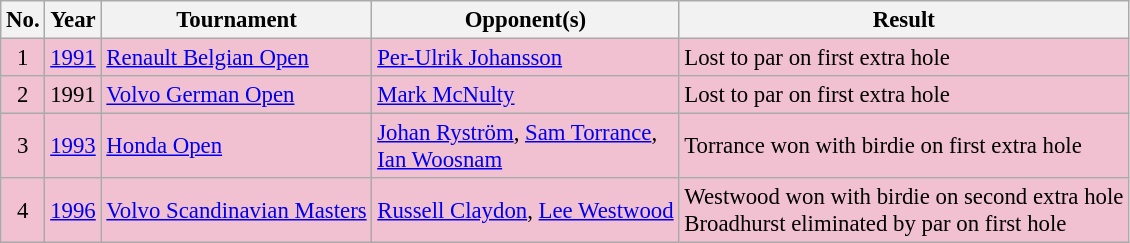<table class="wikitable" style="font-size:95%;">
<tr>
<th>No.</th>
<th>Year</th>
<th>Tournament</th>
<th>Opponent(s)</th>
<th>Result</th>
</tr>
<tr style="background:#F2C1D1;">
<td align=center>1</td>
<td><a href='#'>1991</a></td>
<td><a href='#'>Renault Belgian Open</a></td>
<td> <a href='#'>Per-Ulrik Johansson</a></td>
<td>Lost to par on first extra hole</td>
</tr>
<tr style="background:#F2C1D1;">
<td align=center>2</td>
<td>1991</td>
<td><a href='#'>Volvo German Open</a></td>
<td> <a href='#'>Mark McNulty</a></td>
<td>Lost to par on first extra hole</td>
</tr>
<tr style="background:#F2C1D1;">
<td align=center>3</td>
<td><a href='#'>1993</a></td>
<td><a href='#'>Honda Open</a></td>
<td> <a href='#'>Johan Ryström</a>,  <a href='#'>Sam Torrance</a>,<br> <a href='#'>Ian Woosnam</a></td>
<td>Torrance won with birdie on first extra hole</td>
</tr>
<tr style="background:#F2C1D1;">
<td align=center>4</td>
<td><a href='#'>1996</a></td>
<td><a href='#'>Volvo Scandinavian Masters</a></td>
<td> <a href='#'>Russell Claydon</a>,  <a href='#'>Lee Westwood</a></td>
<td>Westwood won with birdie on second extra hole<br>Broadhurst eliminated by par on first hole</td>
</tr>
</table>
